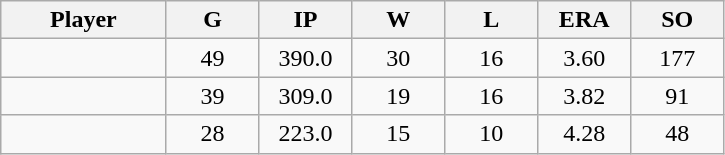<table class="wikitable sortable">
<tr>
<th bgcolor="#DDDDFF" width="16%">Player</th>
<th bgcolor="#DDDDFF" width="9%">G</th>
<th bgcolor="#DDDDFF" width="9%">IP</th>
<th bgcolor="#DDDDFF" width="9%">W</th>
<th bgcolor="#DDDDFF" width="9%">L</th>
<th bgcolor="#DDDDFF" width="9%">ERA</th>
<th bgcolor="#DDDDFF" width="9%">SO</th>
</tr>
<tr align="center">
<td></td>
<td>49</td>
<td>390.0</td>
<td>30</td>
<td>16</td>
<td>3.60</td>
<td>177</td>
</tr>
<tr align="center">
<td></td>
<td>39</td>
<td>309.0</td>
<td>19</td>
<td>16</td>
<td>3.82</td>
<td>91</td>
</tr>
<tr align="center">
<td></td>
<td>28</td>
<td>223.0</td>
<td>15</td>
<td>10</td>
<td>4.28</td>
<td>48</td>
</tr>
</table>
